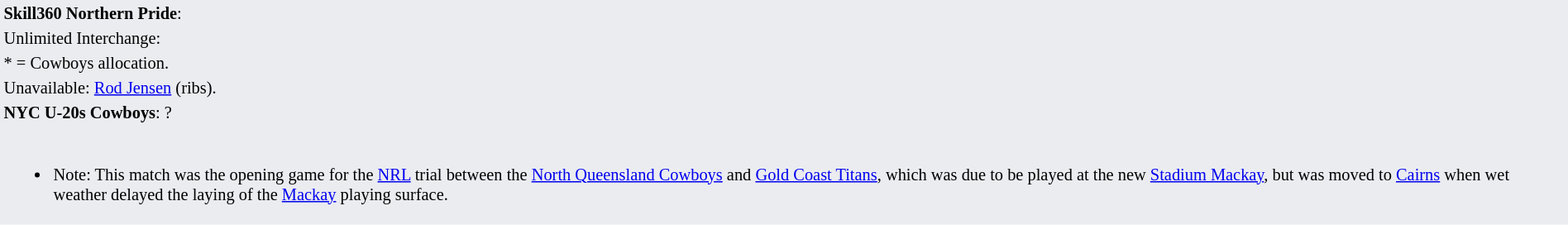<table style="background:#eaecf0; font-size:85%; width:100%;">
<tr>
<td><strong>Skill360 Northern Pride</strong>:             </td>
</tr>
<tr>
<td>Unlimited Interchange:         </td>
</tr>
<tr>
<td>* = Cowboys allocation.</td>
</tr>
<tr>
<td>Unavailable: <a href='#'>Rod Jensen</a> (ribs).</td>
</tr>
<tr>
<td><strong>NYC U-20s Cowboys</strong>: ?</td>
</tr>
<tr>
<td><br><ul><li>Note: This match was the opening game for the <a href='#'>NRL</a> trial between the <a href='#'>North Queensland Cowboys</a> and <a href='#'>Gold Coast Titans</a>, which was due to be played at the new <a href='#'>Stadium Mackay</a>, but was moved to <a href='#'>Cairns</a> when wet weather delayed the laying of the <a href='#'>Mackay</a> playing surface.</li></ul></td>
</tr>
</table>
